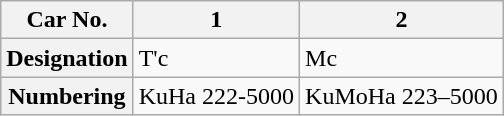<table class="wikitable">
<tr>
<th>Car No.</th>
<th>1</th>
<th>2</th>
</tr>
<tr>
<th>Designation</th>
<td>T'c</td>
<td>Mc</td>
</tr>
<tr>
<th>Numbering</th>
<td>KuHa 222-5000</td>
<td>KuMoHa 223–5000</td>
</tr>
</table>
